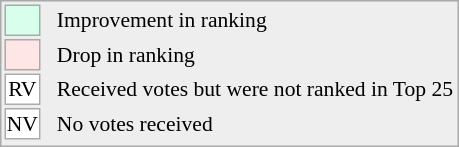<table align="right" style="font-size:90%; border:1px solid #aaaaaa; white-space:nowrap; background:#eeeeee;">
<tr>
<td style="background:#d8ffeb; width:20px; border:1px solid #aaaaaa;"> </td>
<td rowspan="5"> </td>
<td>Improvement in ranking</td>
</tr>
<tr>
<td style="background:#ffe6e6; width:20px; border:1px solid #aaaaaa;"> </td>
<td>Drop in ranking</td>
</tr>
<tr>
<td align="center" style="width:20px; border:1px solid #aaaaaa; background:white;">RV</td>
<td>Received votes but were not ranked in Top 25</td>
</tr>
<tr>
<td align="center" style="width:20px; border:1px solid #aaaaaa; background:white;">NV</td>
<td>No votes received</td>
</tr>
<tr>
</tr>
</table>
